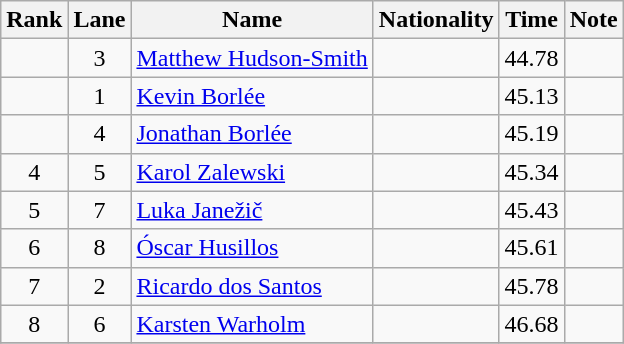<table class="wikitable sortable" style="text-align:center">
<tr>
<th>Rank</th>
<th>Lane</th>
<th>Name</th>
<th>Nationality</th>
<th>Time</th>
<th>Note</th>
</tr>
<tr>
<td></td>
<td>3</td>
<td align=left><a href='#'>Matthew Hudson-Smith</a></td>
<td align=left></td>
<td>44.78</td>
<td></td>
</tr>
<tr>
<td></td>
<td>1</td>
<td align=left><a href='#'>Kevin Borlée</a></td>
<td align=left></td>
<td>45.13</td>
<td></td>
</tr>
<tr>
<td></td>
<td>4</td>
<td align=left><a href='#'>Jonathan Borlée</a></td>
<td align=left></td>
<td>45.19</td>
<td></td>
</tr>
<tr>
<td>4</td>
<td>5</td>
<td align=left><a href='#'>Karol Zalewski</a></td>
<td align=left></td>
<td>45.34</td>
<td></td>
</tr>
<tr>
<td>5</td>
<td>7</td>
<td align=left><a href='#'>Luka Janežič</a></td>
<td align=left></td>
<td>45.43</td>
<td></td>
</tr>
<tr>
<td>6</td>
<td>8</td>
<td align=left><a href='#'>Óscar Husillos</a></td>
<td align=left></td>
<td>45.61</td>
<td></td>
</tr>
<tr>
<td>7</td>
<td>2</td>
<td align=left><a href='#'>Ricardo dos Santos</a></td>
<td align=left></td>
<td>45.78</td>
<td></td>
</tr>
<tr>
<td>8</td>
<td>6</td>
<td align=left><a href='#'>Karsten Warholm</a></td>
<td align=left></td>
<td>46.68</td>
<td></td>
</tr>
<tr>
</tr>
</table>
